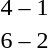<table style="text-align:center">
<tr>
<th width=200></th>
<th width=100></th>
<th width=200></th>
</tr>
<tr>
<td align=right><strong></strong></td>
<td>4 – 1</td>
<td align=left></td>
</tr>
<tr>
<td align=right><strong></strong></td>
<td>6 – 2</td>
<td align=left></td>
</tr>
</table>
